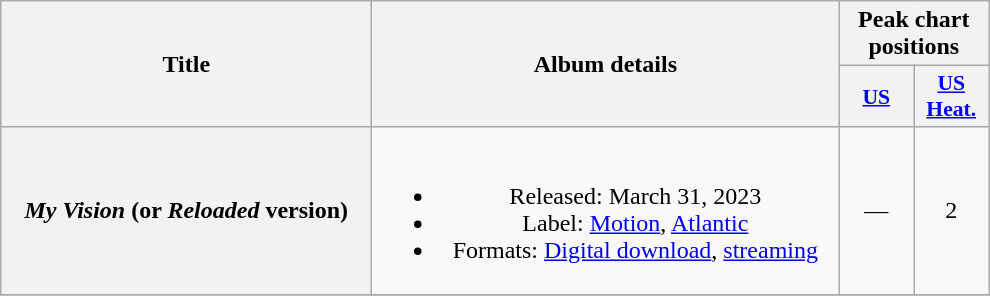<table class="wikitable plainrowheaders" style="text-align:center;">
<tr>
<th scope="col" rowspan="2" style="width:15em;">Title</th>
<th scope="col" rowspan="2" style="width:19em;">Album details</th>
<th scope="col" colspan="2">Peak chart positions</th>
</tr>
<tr>
<th scope="col" style="width:3em; font-size:90%"><a href='#'>US</a><br></th>
<th scope="col" style="width:3em; font-size:90%"><a href='#'>US Heat.</a><br></th>
</tr>
<tr>
<th scope="row"><em>My Vision</em> (or <em>Reloaded</em> version)</th>
<td><br><ul><li>Released: March 31, 2023</li><li>Label: <a href='#'>Motion</a>, <a href='#'>Atlantic</a></li><li>Formats: <a href='#'>Digital download</a>, <a href='#'>streaming</a></li></ul></td>
<td>—</td>
<td>2</td>
</tr>
<tr>
</tr>
</table>
